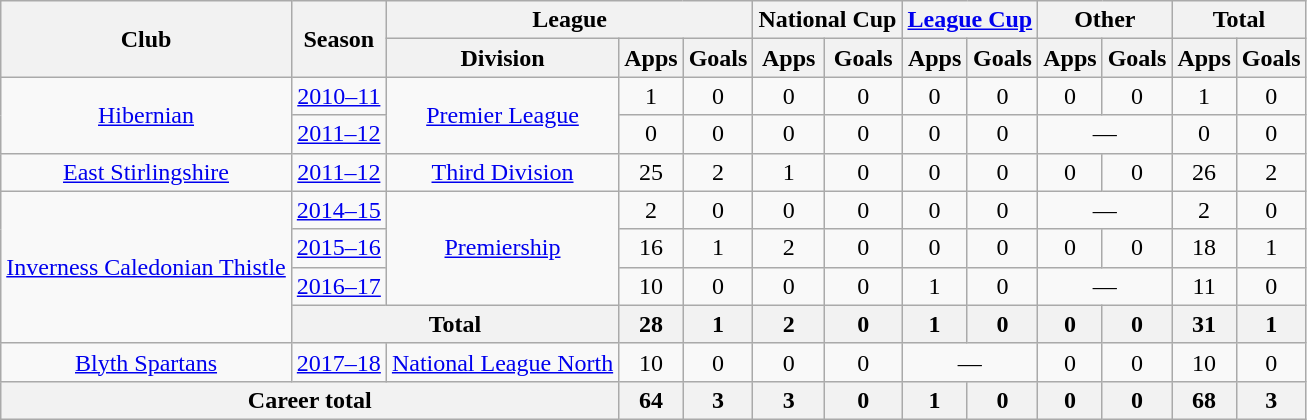<table class="wikitable" style="text-align:center">
<tr>
<th rowspan=2>Club</th>
<th rowspan=2>Season</th>
<th colspan=3>League</th>
<th colspan=2>National Cup</th>
<th colspan=2><a href='#'>League Cup</a></th>
<th colspan=2>Other</th>
<th colspan=2>Total</th>
</tr>
<tr>
<th>Division</th>
<th>Apps</th>
<th>Goals</th>
<th>Apps</th>
<th>Goals</th>
<th>Apps</th>
<th>Goals</th>
<th>Apps</th>
<th>Goals</th>
<th>Apps</th>
<th>Goals</th>
</tr>
<tr>
<td rowspan="2"><a href='#'>Hibernian</a></td>
<td><a href='#'>2010–11</a></td>
<td rowspan="2"><a href='#'>Premier League</a></td>
<td>1</td>
<td>0</td>
<td>0</td>
<td>0</td>
<td>0</td>
<td>0</td>
<td>0</td>
<td>0</td>
<td>1</td>
<td>0</td>
</tr>
<tr>
<td><a href='#'>2011–12</a></td>
<td>0</td>
<td>0</td>
<td>0</td>
<td>0</td>
<td>0</td>
<td>0</td>
<td colspan="2">—</td>
<td>0</td>
<td>0</td>
</tr>
<tr>
<td><a href='#'>East Stirlingshire</a></td>
<td><a href='#'>2011–12</a></td>
<td><a href='#'>Third Division</a></td>
<td>25</td>
<td>2</td>
<td>1</td>
<td>0</td>
<td>0</td>
<td>0</td>
<td>0</td>
<td>0</td>
<td>26</td>
<td>2</td>
</tr>
<tr>
<td rowspan="4"><a href='#'>Inverness Caledonian Thistle</a></td>
<td><a href='#'>2014–15</a></td>
<td rowspan="3"><a href='#'>Premiership</a></td>
<td>2</td>
<td>0</td>
<td>0</td>
<td>0</td>
<td>0</td>
<td>0</td>
<td colspan="2">—</td>
<td>2</td>
<td>0</td>
</tr>
<tr>
<td><a href='#'>2015–16</a></td>
<td>16</td>
<td>1</td>
<td>2</td>
<td>0</td>
<td>0</td>
<td>0</td>
<td>0</td>
<td>0</td>
<td>18</td>
<td>1</td>
</tr>
<tr>
<td><a href='#'>2016–17</a></td>
<td>10</td>
<td>0</td>
<td>0</td>
<td>0</td>
<td>1</td>
<td>0</td>
<td colspan="2">—</td>
<td>11</td>
<td>0</td>
</tr>
<tr>
<th colspan="2">Total</th>
<th>28</th>
<th>1</th>
<th>2</th>
<th>0</th>
<th>1</th>
<th>0</th>
<th>0</th>
<th>0</th>
<th>31</th>
<th>1</th>
</tr>
<tr>
<td><a href='#'>Blyth Spartans</a></td>
<td><a href='#'>2017–18</a></td>
<td><a href='#'>National League North</a></td>
<td>10</td>
<td>0</td>
<td>0</td>
<td>0</td>
<td colspan="2">—</td>
<td>0</td>
<td>0</td>
<td>10</td>
<td>0</td>
</tr>
<tr>
<th colspan="3">Career total</th>
<th>64</th>
<th>3</th>
<th>3</th>
<th>0</th>
<th>1</th>
<th>0</th>
<th>0</th>
<th>0</th>
<th>68</th>
<th>3</th>
</tr>
</table>
